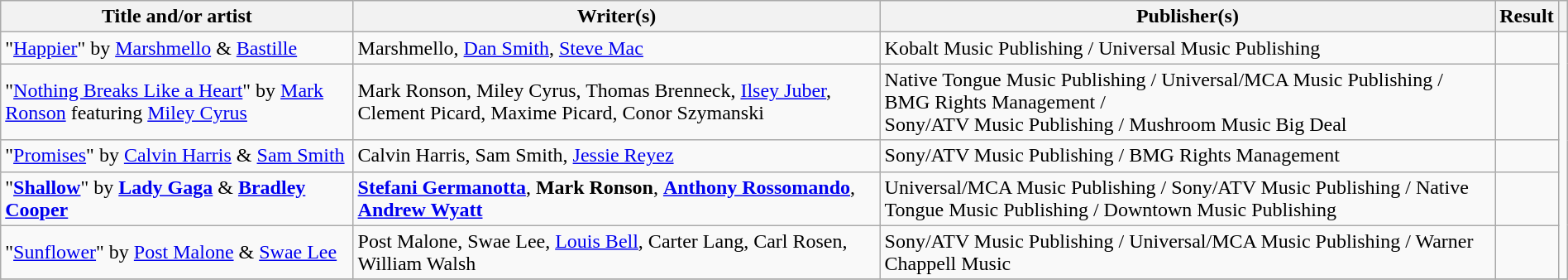<table class="wikitable" width=100%>
<tr>
<th scope="col">Title and/or artist</th>
<th scope="col">Writer(s)</th>
<th scope="col">Publisher(s)</th>
<th scope="col">Result</th>
<th scope="col"></th>
</tr>
<tr>
<td>"<a href='#'>Happier</a>" by <a href='#'>Marshmello</a> & <a href='#'>Bastille</a></td>
<td>Marshmello, <a href='#'>Dan Smith</a>, <a href='#'>Steve Mac</a></td>
<td>Kobalt Music Publishing / Universal Music Publishing</td>
<td></td>
<td rowspan="5"></td>
</tr>
<tr>
<td>"<a href='#'>Nothing Breaks Like a Heart</a>" by <a href='#'>Mark Ronson</a> featuring <a href='#'>Miley Cyrus</a></td>
<td>Mark Ronson, Miley Cyrus, Thomas Brenneck, <a href='#'>Ilsey Juber</a>, Clement Picard, Maxime Picard, Conor Szymanski</td>
<td>Native Tongue Music Publishing / Universal/MCA Music Publishing / BMG Rights Management /<br>Sony/ATV Music Publishing / Mushroom Music  Big Deal</td>
<td></td>
</tr>
<tr>
<td>"<a href='#'>Promises</a>" by <a href='#'>Calvin Harris</a> & <a href='#'>Sam Smith</a></td>
<td>Calvin Harris, Sam Smith, <a href='#'>Jessie Reyez</a></td>
<td>Sony/ATV Music Publishing / BMG Rights Management</td>
<td></td>
</tr>
<tr>
<td>"<strong><a href='#'>Shallow</a></strong>" by <strong><a href='#'>Lady Gaga</a></strong> & <strong><a href='#'>Bradley Cooper</a></strong></td>
<td><strong><a href='#'>Stefani Germanotta</a></strong>, <strong>Mark Ronson</strong>, <strong><a href='#'>Anthony Rossomando</a></strong>, <strong><a href='#'>Andrew Wyatt</a></strong></td>
<td>Universal/MCA Music Publishing / Sony/ATV Music Publishing / Native Tongue Music Publishing / Downtown Music Publishing</td>
<td></td>
</tr>
<tr>
<td>"<a href='#'>Sunflower</a>" by <a href='#'>Post Malone</a> & <a href='#'>Swae Lee</a></td>
<td>Post Malone, Swae Lee, <a href='#'>Louis Bell</a>, Carter Lang, Carl Rosen, William Walsh</td>
<td>Sony/ATV Music Publishing / Universal/MCA Music Publishing / Warner Chappell Music</td>
<td></td>
</tr>
<tr>
</tr>
</table>
